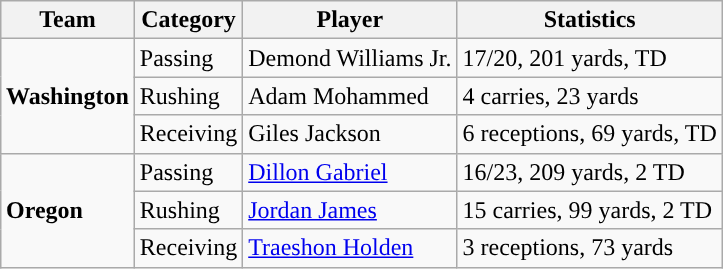<table class="wikitable" style="float: right;">
<tr>
<th>Team</th>
<th>Category</th>
<th>Player</th>
<th>Statistics</th>
</tr>
<tr>
<td rowspan=3><strong>Washington</strong></td>
<td>Passing</td>
<td>Demond Williams Jr.</td>
<td>17/20, 201 yards, TD</td>
</tr>
<tr>
<td>Rushing</td>
<td>Adam Mohammed</td>
<td>4 carries, 23 yards</td>
</tr>
<tr>
<td>Receiving</td>
<td>Giles Jackson</td>
<td>6 receptions, 69 yards, TD</td>
</tr>
<tr>
<td rowspan=3><strong>Oregon</strong></td>
<td>Passing</td>
<td><a href='#'>Dillon Gabriel</a></td>
<td>16/23, 209 yards, 2 TD</td>
</tr>
<tr>
<td>Rushing</td>
<td><a href='#'>Jordan James</a></td>
<td>15 carries, 99 yards, 2 TD</td>
</tr>
<tr>
<td>Receiving</td>
<td><a href='#'>Traeshon Holden</a></td>
<td>3 receptions, 73 yards</td>
</tr>
</table>
